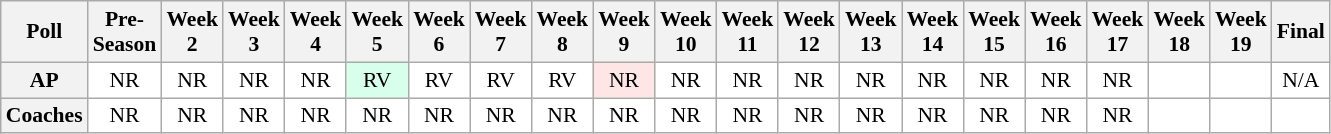<table class="wikitable" style="white-space:nowrap;font-size:90%">
<tr>
<th>Poll</th>
<th>Pre-<br>Season</th>
<th>Week<br>2</th>
<th>Week<br>3</th>
<th>Week<br>4</th>
<th>Week<br>5</th>
<th>Week<br>6</th>
<th>Week<br>7</th>
<th>Week<br>8</th>
<th>Week<br>9</th>
<th>Week<br>10</th>
<th>Week<br>11</th>
<th>Week<br>12</th>
<th>Week<br>13</th>
<th>Week<br>14</th>
<th>Week<br>15</th>
<th>Week<br>16</th>
<th>Week<br>17</th>
<th>Week<br>18</th>
<th>Week<br>19</th>
<th>Final</th>
</tr>
<tr style="text-align:center;">
<th>AP</th>
<td style="background:#FFF;">NR</td>
<td style="background:#FFF;">NR</td>
<td style="background:#FFF;">NR</td>
<td style="background:#FFF;">NR</td>
<td style="background:#D8FFEB;">RV</td>
<td style="background:#FFF;">RV</td>
<td style="background:#FFF;">RV</td>
<td style="background:#FFF;">RV</td>
<td style="background:#FFE6E6;">NR</td>
<td style="background:#FFF;">NR</td>
<td style="background:#FFF;">NR</td>
<td style="background:#FFF;">NR</td>
<td style="background:#FFF;">NR</td>
<td style="background:#FFF;">NR</td>
<td style="background:#FFF;">NR</td>
<td style="background:#FFF;">NR</td>
<td style="background:#FFF;">NR</td>
<td style="background:#FFF;"></td>
<td style="background:#FFF;"></td>
<td style="background:#FFF;">N/A</td>
</tr>
<tr style="text-align:center;">
<th>Coaches</th>
<td style="background:#FFF;">NR</td>
<td style="background:#FFF;">NR</td>
<td style="background:#FFF;">NR</td>
<td style="background:#FFF;">NR</td>
<td style="background:#FFF;">NR</td>
<td style="background:#FFF;">NR</td>
<td style="background:#FFF;">NR</td>
<td style="background:#FFF;">NR</td>
<td style="background:#FFF;">NR</td>
<td style="background:#FFF;">NR</td>
<td style="background:#FFF;">NR</td>
<td style="background:#FFF;">NR</td>
<td style="background:#FFF;">NR</td>
<td style="background:#FFF;">NR</td>
<td style="background:#FFF;">NR</td>
<td style="background:#FFF;">NR</td>
<td style="background:#FFF;">NR</td>
<td style="background:#FFF;"></td>
<td style="background:#FFF;"></td>
<td style="background:#FFF;"></td>
</tr>
</table>
